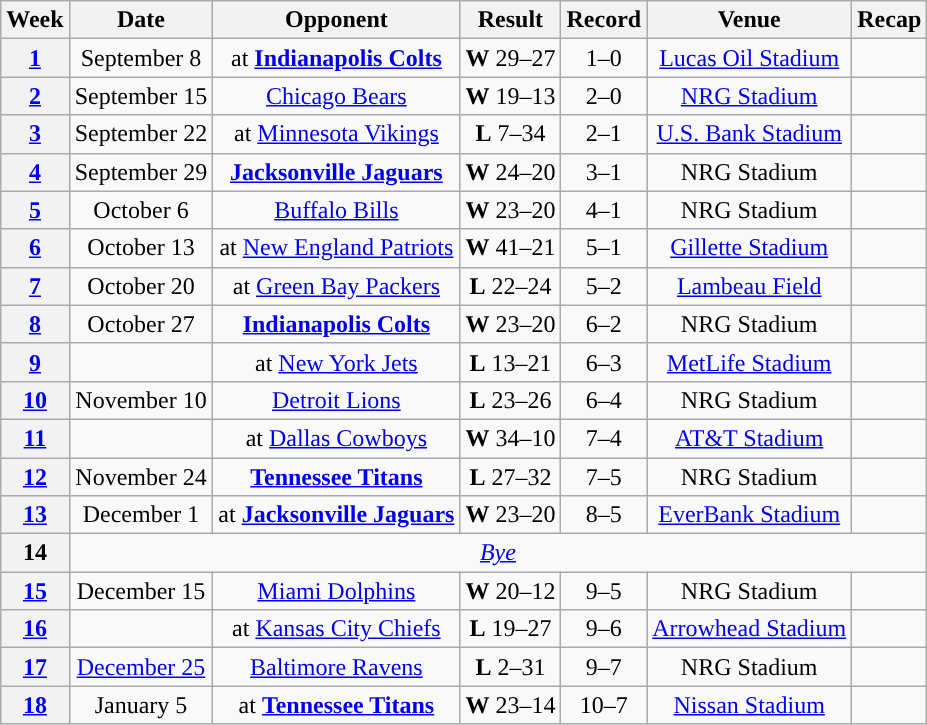<table class="wikitable" style="text-align:center">
<tr>
<th>Week</th>
<th>Date</th>
<th>Opponent</th>
<th>Result</th>
<th>Record</th>
<th>Venue</th>
<th>Recap</th>
</tr>
<tr>
<th><a href='#'>1</a></th>
<td>September 8</td>
<td>at <strong><a href='#'>Indianapolis Colts</a></strong></td>
<td><strong>W</strong> 29–27</td>
<td>1–0</td>
<td><a href='#'>Lucas Oil Stadium</a></td>
<td></td>
</tr>
<tr>
<th><a href='#'>2</a></th>
<td>September 15</td>
<td><a href='#'>Chicago Bears</a></td>
<td><strong>W</strong> 19–13</td>
<td>2–0</td>
<td><a href='#'>NRG Stadium</a></td>
<td></td>
</tr>
<tr>
<th><a href='#'>3</a></th>
<td>September 22</td>
<td>at <a href='#'>Minnesota Vikings</a></td>
<td><strong>L</strong> 7–34</td>
<td>2–1</td>
<td><a href='#'>U.S. Bank Stadium</a></td>
<td></td>
</tr>
<tr>
<th><a href='#'>4</a></th>
<td>September 29</td>
<td><strong><a href='#'>Jacksonville Jaguars</a></strong></td>
<td><strong>W</strong> 24–20</td>
<td>3–1</td>
<td>NRG Stadium</td>
<td></td>
</tr>
<tr>
<th><a href='#'>5</a></th>
<td>October 6</td>
<td><a href='#'>Buffalo Bills</a></td>
<td><strong>W</strong> 23–20</td>
<td>4–1</td>
<td>NRG Stadium</td>
<td></td>
</tr>
<tr>
<th><a href='#'>6</a></th>
<td>October 13</td>
<td>at <a href='#'>New England Patriots</a></td>
<td><strong>W</strong> 41–21</td>
<td>5–1</td>
<td><a href='#'>Gillette Stadium</a></td>
<td></td>
</tr>
<tr>
<th><a href='#'>7</a></th>
<td>October 20</td>
<td>at <a href='#'>Green Bay Packers</a></td>
<td><strong>L</strong> 22–24</td>
<td>5–2</td>
<td><a href='#'>Lambeau Field</a></td>
<td></td>
</tr>
<tr>
<th><a href='#'>8</a></th>
<td>October 27</td>
<td><strong><a href='#'>Indianapolis Colts</a></strong></td>
<td><strong>W</strong> 23–20</td>
<td>6–2</td>
<td>NRG Stadium</td>
<td></td>
</tr>
<tr>
<th><a href='#'>9</a></th>
<td></td>
<td>at <a href='#'>New York Jets</a></td>
<td><strong>L</strong> 13–21</td>
<td>6–3</td>
<td><a href='#'>MetLife Stadium</a></td>
<td></td>
</tr>
<tr>
<th><a href='#'>10</a></th>
<td>November 10</td>
<td><a href='#'>Detroit Lions</a></td>
<td><strong>L</strong> 23–26</td>
<td>6–4</td>
<td>NRG Stadium</td>
<td></td>
</tr>
<tr>
<th><a href='#'>11</a></th>
<td></td>
<td>at <a href='#'>Dallas Cowboys</a></td>
<td><strong>W</strong> 34–10</td>
<td>7–4</td>
<td><a href='#'>AT&T Stadium</a></td>
<td></td>
</tr>
<tr>
<th><a href='#'>12</a></th>
<td>November 24</td>
<td><strong><a href='#'>Tennessee Titans</a></strong></td>
<td><strong>L</strong> 27–32</td>
<td>7–5</td>
<td>NRG Stadium</td>
<td></td>
</tr>
<tr>
<th><a href='#'>13</a></th>
<td>December 1</td>
<td>at <strong><a href='#'>Jacksonville Jaguars</a></strong></td>
<td><strong>W</strong> 23–20</td>
<td>8–5</td>
<td><a href='#'>EverBank Stadium</a></td>
<td></td>
</tr>
<tr>
<th>14</th>
<td colspan="6"><em><a href='#'>Bye</a></em></td>
</tr>
<tr>
<th><a href='#'>15</a></th>
<td>December 15</td>
<td><a href='#'>Miami Dolphins</a></td>
<td><strong>W</strong> 20–12</td>
<td>9–5</td>
<td>NRG Stadium</td>
<td></td>
</tr>
<tr>
<th><a href='#'>16</a></th>
<td></td>
<td>at <a href='#'>Kansas City Chiefs</a></td>
<td><strong>L</strong> 19–27</td>
<td>9–6</td>
<td><a href='#'>Arrowhead Stadium</a></td>
<td></td>
</tr>
<tr>
<th><a href='#'>17</a></th>
<td><a href='#'>December 25</a></td>
<td><a href='#'>Baltimore Ravens</a></td>
<td><strong>L</strong> 2–31</td>
<td>9–7</td>
<td>NRG Stadium</td>
<td></td>
</tr>
<tr>
<th><a href='#'>18</a></th>
<td>January 5</td>
<td>at <strong><a href='#'>Tennessee Titans</a></strong></td>
<td><strong>W</strong> 23–14</td>
<td>10–7</td>
<td><a href='#'>Nissan Stadium</a></td>
<td></td>
</tr>
</table>
